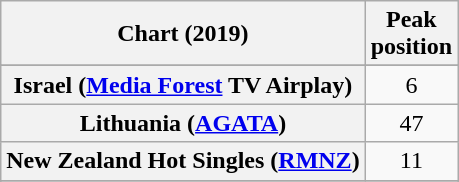<table class="wikitable sortable plainrowheaders" style="text-align:center">
<tr>
<th scope="col">Chart (2019)</th>
<th scope="col">Peak<br>position</th>
</tr>
<tr>
</tr>
<tr>
<th scope="row">Israel (<a href='#'>Media Forest</a> TV Airplay)</th>
<td>6</td>
</tr>
<tr>
<th scope="row">Lithuania (<a href='#'>AGATA</a>)</th>
<td>47</td>
</tr>
<tr>
<th scope="row">New Zealand Hot Singles (<a href='#'>RMNZ</a>)</th>
<td>11</td>
</tr>
<tr>
</tr>
<tr>
</tr>
<tr>
</tr>
</table>
